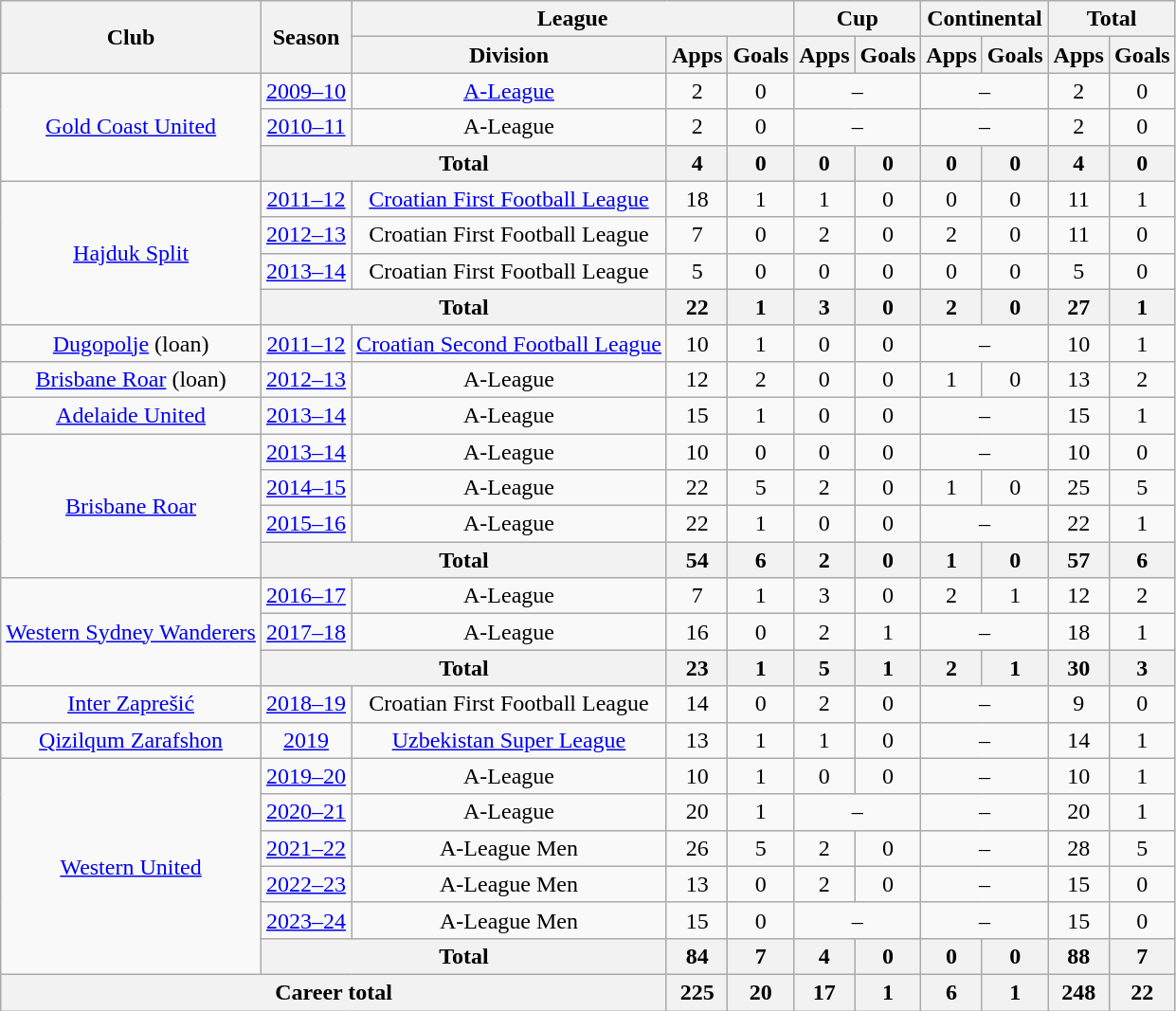<table class="wikitable" style="text-align: center;">
<tr>
<th rowspan="2">Club</th>
<th rowspan="2">Season</th>
<th colspan="3">League</th>
<th colspan="2">Cup</th>
<th colspan="2">Continental</th>
<th colspan="2">Total</th>
</tr>
<tr>
<th>Division</th>
<th>Apps</th>
<th>Goals</th>
<th>Apps</th>
<th>Goals</th>
<th>Apps</th>
<th>Goals</th>
<th>Apps</th>
<th>Goals</th>
</tr>
<tr>
<td rowspan="3" valign="center"><a href='#'>Gold Coast United</a></td>
<td><a href='#'>2009–10</a></td>
<td><a href='#'>A-League</a></td>
<td>2</td>
<td>0</td>
<td colspan="2">–</td>
<td colspan="2">–</td>
<td>2</td>
<td>0</td>
</tr>
<tr>
<td><a href='#'>2010–11</a></td>
<td>A-League</td>
<td>2</td>
<td>0</td>
<td colspan="2">–</td>
<td colspan="2">–</td>
<td>2</td>
<td>0</td>
</tr>
<tr>
<th colspan=2>Total</th>
<th>4</th>
<th>0</th>
<th>0</th>
<th>0</th>
<th>0</th>
<th>0</th>
<th>4</th>
<th>0</th>
</tr>
<tr>
<td rowspan=4><a href='#'>Hajduk Split</a></td>
<td><a href='#'>2011–12</a></td>
<td><a href='#'>Croatian First Football League</a></td>
<td>18</td>
<td>1</td>
<td>1</td>
<td>0</td>
<td>0</td>
<td>0</td>
<td>11</td>
<td>1</td>
</tr>
<tr>
<td><a href='#'>2012–13</a></td>
<td>Croatian First Football League</td>
<td>7</td>
<td>0</td>
<td>2</td>
<td>0</td>
<td>2</td>
<td>0</td>
<td>11</td>
<td>0</td>
</tr>
<tr>
<td><a href='#'>2013–14</a></td>
<td>Croatian First Football League</td>
<td>5</td>
<td>0</td>
<td>0</td>
<td>0</td>
<td>0</td>
<td>0</td>
<td>5</td>
<td>0</td>
</tr>
<tr>
<th colspan=2>Total</th>
<th>22</th>
<th>1</th>
<th>3</th>
<th>0</th>
<th>2</th>
<th>0</th>
<th>27</th>
<th>1</th>
</tr>
<tr>
<td><a href='#'>Dugopolje</a> (loan)</td>
<td><a href='#'>2011–12</a></td>
<td><a href='#'>Croatian Second Football League</a></td>
<td>10</td>
<td>1</td>
<td>0</td>
<td>0</td>
<td colspan="2">–</td>
<td>10</td>
<td>1</td>
</tr>
<tr>
<td><a href='#'>Brisbane Roar</a> (loan)</td>
<td><a href='#'>2012–13</a></td>
<td>A-League</td>
<td>12</td>
<td>2</td>
<td>0</td>
<td>0</td>
<td>1</td>
<td>0</td>
<td>13</td>
<td>2</td>
</tr>
<tr>
<td><a href='#'>Adelaide United</a></td>
<td><a href='#'>2013–14</a></td>
<td>A-League</td>
<td>15</td>
<td>1</td>
<td>0</td>
<td>0</td>
<td colspan="2">–</td>
<td>15</td>
<td>1</td>
</tr>
<tr>
<td rowspan=4><a href='#'>Brisbane Roar</a></td>
<td><a href='#'>2013–14</a></td>
<td>A-League</td>
<td>10</td>
<td>0</td>
<td>0</td>
<td>0</td>
<td colspan="2">–</td>
<td>10</td>
<td>0</td>
</tr>
<tr>
<td><a href='#'>2014–15</a></td>
<td>A-League</td>
<td>22</td>
<td>5</td>
<td>2</td>
<td>0</td>
<td>1</td>
<td>0</td>
<td>25</td>
<td>5</td>
</tr>
<tr>
<td><a href='#'>2015–16</a></td>
<td>A-League</td>
<td>22</td>
<td>1</td>
<td>0</td>
<td>0</td>
<td colspan="2">–</td>
<td>22</td>
<td>1</td>
</tr>
<tr>
<th colspan=2>Total</th>
<th>54</th>
<th>6</th>
<th>2</th>
<th>0</th>
<th>1</th>
<th>0</th>
<th>57</th>
<th>6</th>
</tr>
<tr>
<td rowspan=3><a href='#'>Western Sydney Wanderers</a></td>
<td><a href='#'>2016–17</a></td>
<td>A-League</td>
<td>7</td>
<td>1</td>
<td>3</td>
<td>0</td>
<td>2</td>
<td>1</td>
<td>12</td>
<td>2</td>
</tr>
<tr>
<td><a href='#'>2017–18</a></td>
<td>A-League</td>
<td>16</td>
<td>0</td>
<td>2</td>
<td>1</td>
<td colspan="2">–</td>
<td>18</td>
<td>1</td>
</tr>
<tr>
<th colspan=2>Total</th>
<th>23</th>
<th>1</th>
<th>5</th>
<th>1</th>
<th>2</th>
<th>1</th>
<th>30</th>
<th>3</th>
</tr>
<tr>
<td><a href='#'>Inter Zaprešić</a></td>
<td><a href='#'>2018–19</a></td>
<td>Croatian First Football League</td>
<td>14</td>
<td>0</td>
<td>2</td>
<td>0</td>
<td colspan="2">–</td>
<td>9</td>
<td>0</td>
</tr>
<tr>
<td><a href='#'>Qizilqum Zarafshon</a></td>
<td><a href='#'>2019</a></td>
<td><a href='#'>Uzbekistan Super League</a></td>
<td>13</td>
<td>1</td>
<td>1</td>
<td>0</td>
<td colspan="2">–</td>
<td>14</td>
<td>1</td>
</tr>
<tr>
<td rowspan=6><a href='#'>Western United</a></td>
<td><a href='#'>2019–20</a></td>
<td>A-League</td>
<td>10</td>
<td>1</td>
<td>0</td>
<td>0</td>
<td colspan="2">–</td>
<td>10</td>
<td>1</td>
</tr>
<tr>
<td><a href='#'>2020–21</a></td>
<td>A-League</td>
<td>20</td>
<td>1</td>
<td colspan="2">–</td>
<td colspan="2">–</td>
<td>20</td>
<td>1</td>
</tr>
<tr>
<td><a href='#'>2021–22</a></td>
<td>A-League Men</td>
<td>26</td>
<td>5</td>
<td>2</td>
<td>0</td>
<td colspan="2">–</td>
<td>28</td>
<td>5</td>
</tr>
<tr>
<td><a href='#'>2022–23</a></td>
<td>A-League Men</td>
<td>13</td>
<td>0</td>
<td>2</td>
<td>0</td>
<td colspan="2">–</td>
<td>15</td>
<td>0</td>
</tr>
<tr>
<td><a href='#'>2023–24</a></td>
<td>A-League Men</td>
<td>15</td>
<td>0</td>
<td colspan="2">–</td>
<td colspan="2">–</td>
<td>15</td>
<td>0</td>
</tr>
<tr>
<th colspan=2>Total</th>
<th>84</th>
<th>7</th>
<th>4</th>
<th>0</th>
<th>0</th>
<th>0</th>
<th>88</th>
<th>7</th>
</tr>
<tr>
<th colspan=3>Career total</th>
<th>225</th>
<th>20</th>
<th>17</th>
<th>1</th>
<th>6</th>
<th>1</th>
<th>248</th>
<th>22</th>
</tr>
</table>
